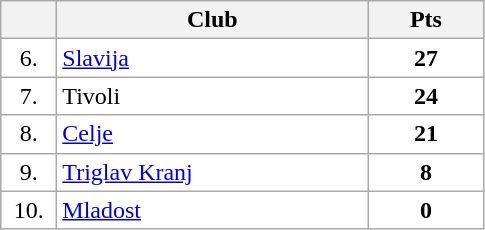<table class="wikitable">
<tr>
<th width="30"></th>
<th width="200">Club</th>
<th width="70">Pts</th>
</tr>
<tr bgcolor="#FFFFFF" align="center">
<td>6.</td>
<td align="left"><a href='#'>Slavija</a></td>
<td><strong>27</strong></td>
</tr>
<tr bgcolor="#FFFFFF" align="center">
<td>7.</td>
<td align="left">Tivoli</td>
<td><strong>24</strong></td>
</tr>
<tr bgcolor="#FFFFFF" align="center">
<td>8.</td>
<td align="left"><a href='#'>Celje</a></td>
<td><strong>21</strong></td>
</tr>
<tr bgcolor="#FFFFFF" align="center">
<td>9.</td>
<td align="left"><a href='#'>Triglav Kranj</a></td>
<td><strong>8</strong></td>
</tr>
<tr bgcolor="#FFFFFF" align="center">
<td>10.</td>
<td align="left"><a href='#'>Mladost</a></td>
<td><strong>0</strong></td>
</tr>
</table>
